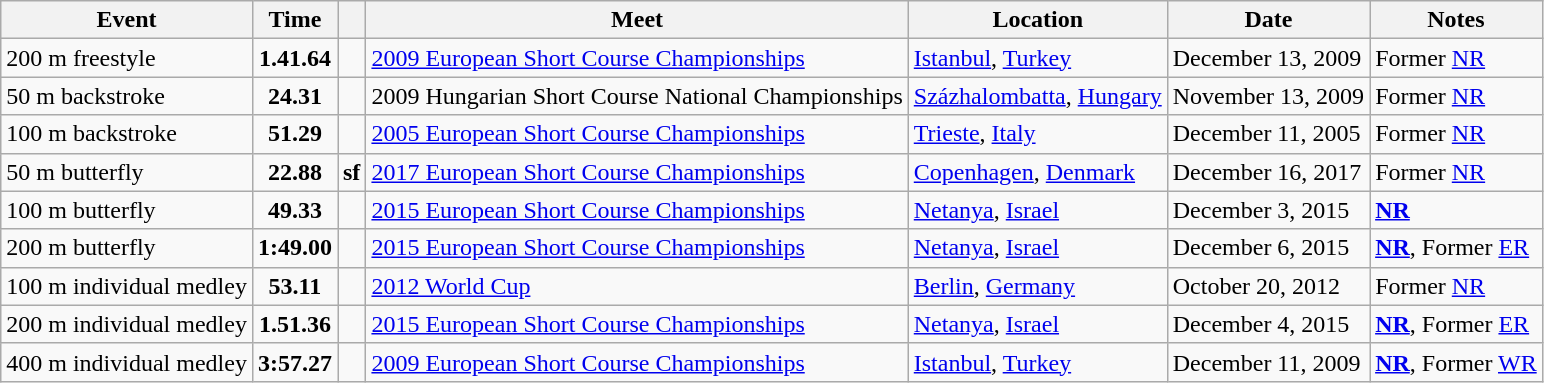<table class="wikitable">
<tr>
<th>Event</th>
<th>Time</th>
<th></th>
<th>Meet</th>
<th>Location</th>
<th>Date</th>
<th>Notes</th>
</tr>
<tr>
<td>200 m freestyle</td>
<td align="center"><strong>1.41.64</strong></td>
<td></td>
<td><a href='#'>2009 European Short Course Championships</a></td>
<td><a href='#'>Istanbul</a>, <a href='#'>Turkey</a></td>
<td>December 13, 2009</td>
<td>Former <a href='#'>NR</a></td>
</tr>
<tr>
<td>50 m backstroke</td>
<td align="center"><strong>24.31</strong></td>
<td></td>
<td>2009 Hungarian Short Course National Championships</td>
<td><a href='#'>Százhalombatta</a>, <a href='#'>Hungary</a></td>
<td>November 13, 2009</td>
<td>Former <a href='#'>NR</a></td>
</tr>
<tr>
<td>100 m backstroke</td>
<td align="center"><strong>51.29</strong></td>
<td></td>
<td><a href='#'>2005 European Short Course Championships</a></td>
<td><a href='#'>Trieste</a>, <a href='#'>Italy</a></td>
<td>December 11, 2005</td>
<td>Former <a href='#'>NR</a></td>
</tr>
<tr>
<td>50 m butterfly</td>
<td align="center"><strong>22.88</strong></td>
<td align="center"><strong>sf</strong></td>
<td><a href='#'>2017 European Short Course Championships</a></td>
<td><a href='#'>Copenhagen</a>, <a href='#'>Denmark</a></td>
<td>December 16, 2017</td>
<td>Former <a href='#'>NR</a></td>
</tr>
<tr>
<td>100 m butterfly</td>
<td align="center"><strong>49.33</strong></td>
<td></td>
<td><a href='#'>2015 European Short Course Championships</a></td>
<td><a href='#'>Netanya</a>, <a href='#'>Israel</a></td>
<td>December 3, 2015</td>
<td><strong><a href='#'>NR</a></strong></td>
</tr>
<tr>
<td>200 m butterfly</td>
<td align="center"><strong>1:49.00</strong></td>
<td></td>
<td><a href='#'>2015 European Short Course Championships</a></td>
<td><a href='#'>Netanya</a>, <a href='#'>Israel</a></td>
<td>December 6, 2015</td>
<td><strong><a href='#'>NR</a></strong>, Former <a href='#'>ER</a></td>
</tr>
<tr>
<td>100 m individual medley</td>
<td align="center"><strong>53.11</strong></td>
<td></td>
<td><a href='#'>2012 World Cup</a></td>
<td><a href='#'>Berlin</a>, <a href='#'>Germany</a></td>
<td>October 20, 2012</td>
<td>Former <a href='#'>NR</a></td>
</tr>
<tr>
<td>200 m individual medley</td>
<td align="center"><strong>1.51.36</strong></td>
<td></td>
<td><a href='#'>2015 European Short Course Championships</a></td>
<td><a href='#'>Netanya</a>, <a href='#'>Israel</a></td>
<td>December 4, 2015</td>
<td><strong><a href='#'>NR</a></strong>, Former <a href='#'>ER</a></td>
</tr>
<tr>
<td>400 m individual medley</td>
<td align="center"><strong>3:57.27</strong></td>
<td></td>
<td><a href='#'>2009 European Short Course Championships</a></td>
<td><a href='#'>Istanbul</a>, <a href='#'>Turkey</a></td>
<td>December 11, 2009</td>
<td><strong><a href='#'>NR</a></strong>, Former <a href='#'>WR</a></td>
</tr>
</table>
